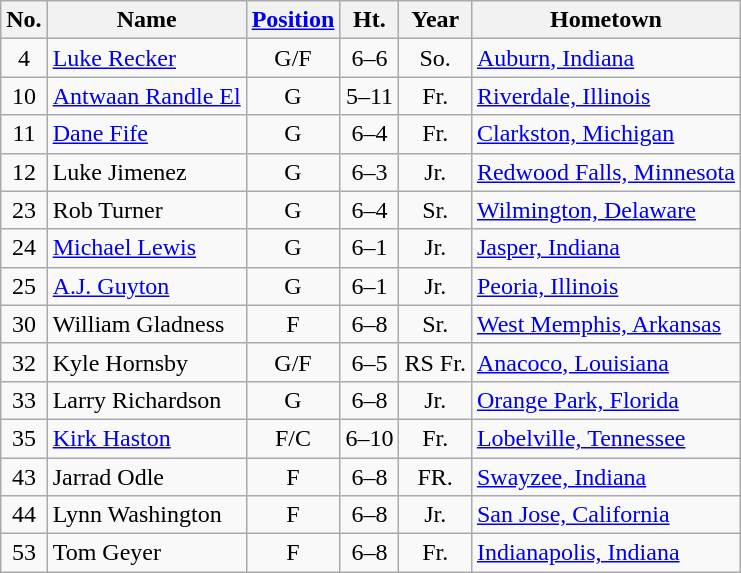<table class="wikitable" style="text-align:center">
<tr>
<th>No.</th>
<th>Name</th>
<th><a href='#'>Position</a></th>
<th>Ht.</th>
<th>Year</th>
<th>Hometown</th>
</tr>
<tr>
<td>4</td>
<td style="text-align:left"><a href='#'>Luke Recker</a></td>
<td>G/F</td>
<td>6–6</td>
<td>So.</td>
<td style="text-align:left"><a href='#'>Auburn, Indiana</a></td>
</tr>
<tr>
<td>10</td>
<td style="text-align:left"><a href='#'>Antwaan Randle El</a></td>
<td>G</td>
<td>5–11</td>
<td>Fr.</td>
<td style="text-align:left"><a href='#'>Riverdale, Illinois</a></td>
</tr>
<tr>
<td>11</td>
<td style="text-align:left"><a href='#'>Dane Fife</a></td>
<td>G</td>
<td>6–4</td>
<td>Fr.</td>
<td style="text-align:left"><a href='#'>Clarkston, Michigan</a></td>
</tr>
<tr>
<td>12</td>
<td style="text-align:left">Luke Jimenez</td>
<td>G</td>
<td>6–3</td>
<td>Jr.</td>
<td style="text-align:left"><a href='#'>Redwood Falls, Minnesota</a></td>
</tr>
<tr>
<td>23</td>
<td style="text-align:left">Rob Turner</td>
<td>G</td>
<td>6–4</td>
<td>Sr.</td>
<td style="text-align:left"><a href='#'>Wilmington, Delaware</a></td>
</tr>
<tr>
<td>24</td>
<td style="text-align:left"><a href='#'>Michael Lewis</a></td>
<td>G</td>
<td>6–1</td>
<td>Jr.</td>
<td style="text-align:left"><a href='#'>Jasper, Indiana</a></td>
</tr>
<tr>
<td>25</td>
<td style="text-align:left"><a href='#'>A.J. Guyton</a></td>
<td>G</td>
<td>6–1</td>
<td>Jr.</td>
<td style="text-align:left"><a href='#'>Peoria, Illinois</a></td>
</tr>
<tr>
<td>30</td>
<td style="text-align:left">William Gladness</td>
<td>F</td>
<td>6–8</td>
<td>Sr.</td>
<td style="text-align:left"><a href='#'>West Memphis, Arkansas</a></td>
</tr>
<tr>
<td>32</td>
<td style="text-align:left">Kyle Hornsby</td>
<td>G/F</td>
<td>6–5</td>
<td>RS Fr.</td>
<td style="text-align:left"><a href='#'>Anacoco, Louisiana</a></td>
</tr>
<tr>
<td>33</td>
<td style="text-align:left">Larry Richardson</td>
<td>G</td>
<td>6–8</td>
<td>Jr.</td>
<td style="text-align:left"><a href='#'>Orange Park, Florida</a></td>
</tr>
<tr>
<td>35</td>
<td style="text-align:left"><a href='#'>Kirk Haston</a></td>
<td>F/C</td>
<td>6–10</td>
<td>Fr.</td>
<td style="text-align:left"><a href='#'>Lobelville, Tennessee</a></td>
</tr>
<tr>
<td>43</td>
<td style="text-align:left">Jarrad Odle</td>
<td>F</td>
<td>6–8</td>
<td>FR.</td>
<td style="text-align:left"><a href='#'>Swayzee, Indiana</a></td>
</tr>
<tr>
<td>44</td>
<td style="text-align:left">Lynn Washington</td>
<td>F</td>
<td>6–8</td>
<td>Jr.</td>
<td style="text-align:left"><a href='#'>San Jose, California</a></td>
</tr>
<tr>
<td>53</td>
<td style="text-align:left">Tom Geyer</td>
<td>F</td>
<td>6–8</td>
<td>Fr.</td>
<td style="text-align:left"><a href='#'>Indianapolis, Indiana</a></td>
</tr>
</table>
